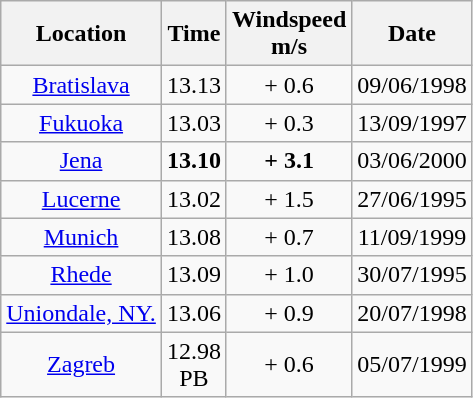<table class="wikitable" style= "text-align: center">
<tr>
<th>Location</th>
<th>Time</th>
<th>Windspeed<br>m/s</th>
<th>Date</th>
</tr>
<tr>
<td><a href='#'>Bratislava</a></td>
<td>13.13</td>
<td>+ 0.6</td>
<td>09/06/1998</td>
</tr>
<tr>
<td><a href='#'>Fukuoka</a></td>
<td>13.03</td>
<td>+ 0.3</td>
<td>13/09/1997</td>
</tr>
<tr>
<td><a href='#'>Jena</a></td>
<td><span><strong> 13.10 </strong></span></td>
<td><span><strong> + 3.1 </strong></span></td>
<td>03/06/2000</td>
</tr>
<tr>
<td><a href='#'>Lucerne</a></td>
<td>13.02</td>
<td>+ 1.5</td>
<td>27/06/1995</td>
</tr>
<tr>
<td><a href='#'>Munich</a></td>
<td>13.08</td>
<td>+ 0.7</td>
<td>11/09/1999</td>
</tr>
<tr>
<td><a href='#'>Rhede</a></td>
<td>13.09</td>
<td>+ 1.0</td>
<td>30/07/1995</td>
</tr>
<tr>
<td><a href='#'>Uniondale, NY.</a></td>
<td>13.06</td>
<td>+ 0.9</td>
<td>20/07/1998</td>
</tr>
<tr>
<td><a href='#'>Zagreb</a></td>
<td>12.98<br>PB</td>
<td>+ 0.6</td>
<td>05/07/1999</td>
</tr>
</table>
